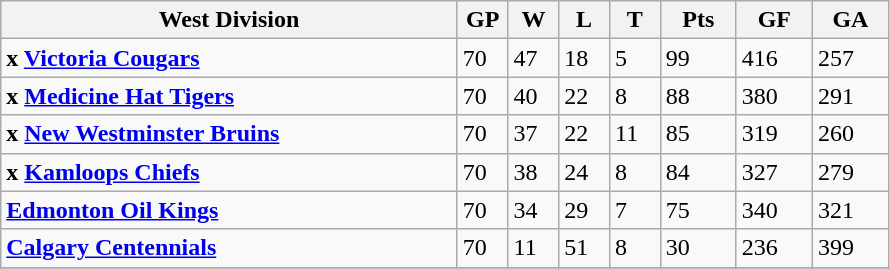<table class="wikitable">
<tr>
<th width="45%">West Division</th>
<th width="5%">GP</th>
<th width="5%">W</th>
<th width="5%">L</th>
<th width="5%">T</th>
<th width="7.5%">Pts</th>
<th width="7.5%">GF</th>
<th width="7.5%">GA</th>
</tr>
<tr>
<td><strong>x <a href='#'>Victoria Cougars</a></strong></td>
<td>70</td>
<td>47</td>
<td>18</td>
<td>5</td>
<td>99</td>
<td>416</td>
<td>257</td>
</tr>
<tr>
<td><strong>x <a href='#'>Medicine Hat Tigers</a></strong></td>
<td>70</td>
<td>40</td>
<td>22</td>
<td>8</td>
<td>88</td>
<td>380</td>
<td>291</td>
</tr>
<tr>
<td><strong>x <a href='#'>New Westminster Bruins</a></strong></td>
<td>70</td>
<td>37</td>
<td>22</td>
<td>11</td>
<td>85</td>
<td>319</td>
<td>260</td>
</tr>
<tr>
<td><strong>x <a href='#'>Kamloops Chiefs</a></strong></td>
<td>70</td>
<td>38</td>
<td>24</td>
<td>8</td>
<td>84</td>
<td>327</td>
<td>279</td>
</tr>
<tr>
<td><strong><a href='#'>Edmonton Oil Kings</a></strong></td>
<td>70</td>
<td>34</td>
<td>29</td>
<td>7</td>
<td>75</td>
<td>340</td>
<td>321</td>
</tr>
<tr>
<td><strong><a href='#'>Calgary Centennials</a></strong></td>
<td>70</td>
<td>11</td>
<td>51</td>
<td>8</td>
<td>30</td>
<td>236</td>
<td>399</td>
</tr>
<tr>
</tr>
</table>
